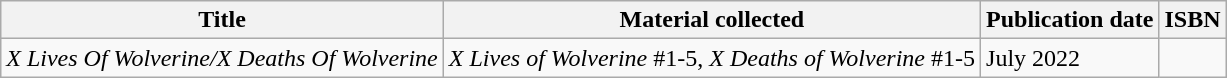<table class="wikitable">
<tr>
<th>Title</th>
<th>Material collected</th>
<th>Publication date</th>
<th>ISBN</th>
</tr>
<tr>
<td><em>X Lives Of Wolverine/X Deaths Of Wolverine</em></td>
<td><em>X Lives of Wolverine</em> #1-5, <em>X Deaths of Wolverine</em> #1-5</td>
<td>July 2022</td>
<td></td>
</tr>
</table>
